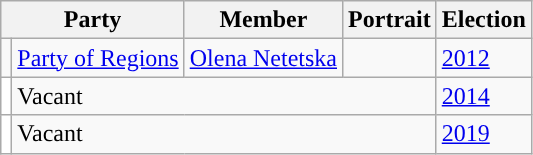<table class="wikitable">
<tr>
<th colspan="2">Party</th>
<th>Member</th>
<th>Portrait</th>
<th>Election</th>
</tr>
<tr>
<td style="background-color: "></td>
<td><a href='#'>Party of Regions</a></td>
<td><a href='#'>Olena Netetska</a></td>
<td></td>
<td><a href='#'>2012</a></td>
</tr>
<tr>
<td style="background-color: white"></td>
<td colspan=3>Vacant</td>
<td><a href='#'>2014</a></td>
</tr>
<tr>
<td style="background-color: white"></td>
<td colspan=3>Vacant</td>
<td><a href='#'>2019</a></td>
</tr>
</table>
